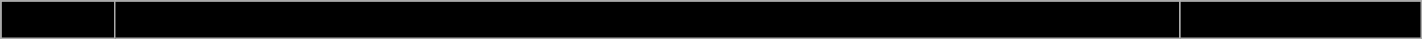<table class="wikitable plainrowheaders" width="75%" style="background:#FFFFFF">
<tr>
<th style="background: #000000" width=8%><span>Ep #</span></th>
<th style="background: #000000"><span>Title</span></th>
<th style="background: #000000" width=17%><span>Airdate</span><br>






































</th>
</tr>
</table>
